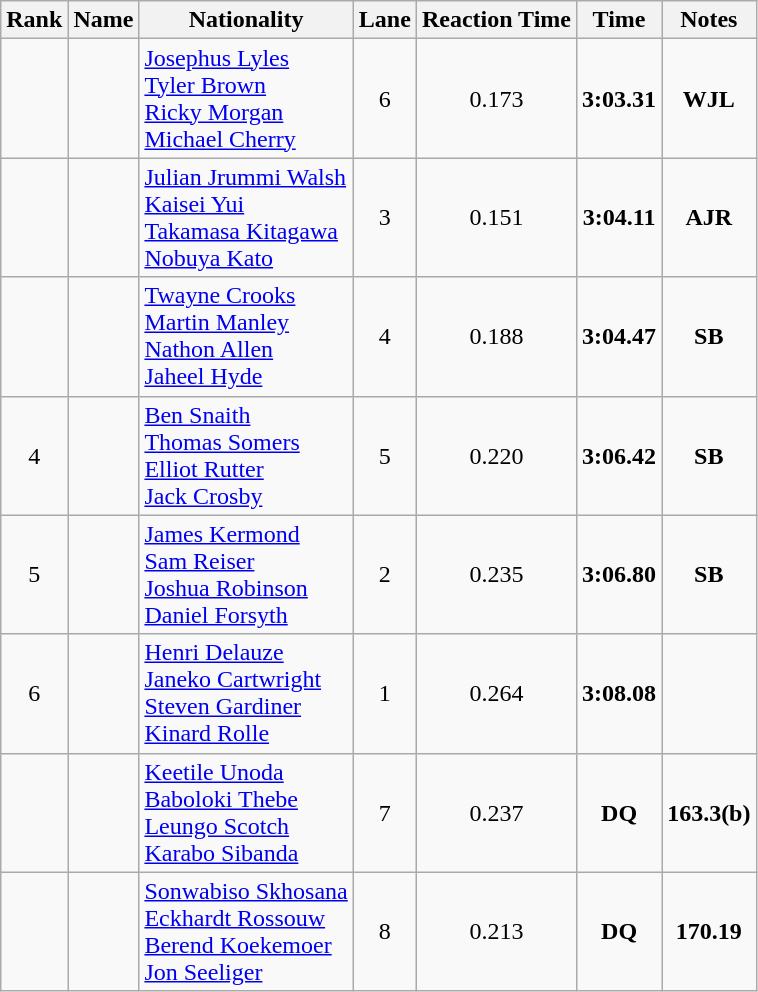<table class="wikitable sortable" style="text-align:center">
<tr>
<th>Rank</th>
<th>Name</th>
<th>Nationality</th>
<th>Lane</th>
<th>Reaction Time</th>
<th>Time</th>
<th>Notes</th>
</tr>
<tr>
<td></td>
<td align=left></td>
<td align=left><a href='#'>Josephus Lyles</a><br><a href='#'>Tyler Brown</a><br><a href='#'>Ricky Morgan</a><br><a href='#'>Michael Cherry</a></td>
<td>6</td>
<td>0.173</td>
<td><strong>3:03.31</strong></td>
<td><strong>WJL</strong></td>
</tr>
<tr>
<td></td>
<td align=left></td>
<td align=left><a href='#'>Julian Jrummi Walsh</a><br><a href='#'>Kaisei Yui</a><br><a href='#'>Takamasa Kitagawa</a><br><a href='#'>Nobuya Kato</a></td>
<td>3</td>
<td>0.151</td>
<td><strong>3:04.11</strong></td>
<td><strong>AJR</strong></td>
</tr>
<tr>
<td></td>
<td align=left></td>
<td align=left><a href='#'>Twayne Crooks</a><br><a href='#'>Martin Manley</a><br><a href='#'>Nathon Allen</a><br><a href='#'>Jaheel Hyde</a></td>
<td>4</td>
<td>0.188</td>
<td><strong>3:04.47</strong></td>
<td><strong>SB</strong></td>
</tr>
<tr>
<td>4</td>
<td align=left></td>
<td align=left><a href='#'>Ben Snaith</a><br><a href='#'>Thomas Somers</a><br><a href='#'>Elliot Rutter</a><br><a href='#'>Jack Crosby</a></td>
<td>5</td>
<td>0.220</td>
<td><strong>3:06.42</strong></td>
<td><strong>SB</strong></td>
</tr>
<tr>
<td>5</td>
<td align=left></td>
<td align=left><a href='#'>James Kermond</a><br><a href='#'>Sam Reiser</a><br><a href='#'>Joshua Robinson</a><br><a href='#'>Daniel Forsyth</a></td>
<td>2</td>
<td>0.235</td>
<td><strong>3:06.80</strong></td>
<td><strong>SB</strong></td>
</tr>
<tr>
<td>6</td>
<td align=left></td>
<td align=left><a href='#'>Henri Delauze</a><br><a href='#'>Janeko Cartwright</a><br><a href='#'>Steven Gardiner</a><br><a href='#'>Kinard Rolle</a></td>
<td>1</td>
<td>0.264</td>
<td><strong>3:08.08</strong></td>
<td></td>
</tr>
<tr>
<td></td>
<td align=left></td>
<td align=left><a href='#'>Keetile Unoda</a><br><a href='#'>Baboloki Thebe</a><br><a href='#'>Leungo Scotch</a><br><a href='#'>Karabo Sibanda</a></td>
<td>7</td>
<td>0.237</td>
<td><strong>DQ</strong></td>
<td><strong>163.3(b)</strong></td>
</tr>
<tr>
<td></td>
<td align=left></td>
<td align=left><a href='#'>Sonwabiso Skhosana</a><br><a href='#'>Eckhardt Rossouw</a><br><a href='#'>Berend Koekemoer</a><br><a href='#'>Jon Seeliger</a></td>
<td>8</td>
<td>0.213</td>
<td><strong>DQ</strong></td>
<td><strong>170.19</strong></td>
</tr>
</table>
